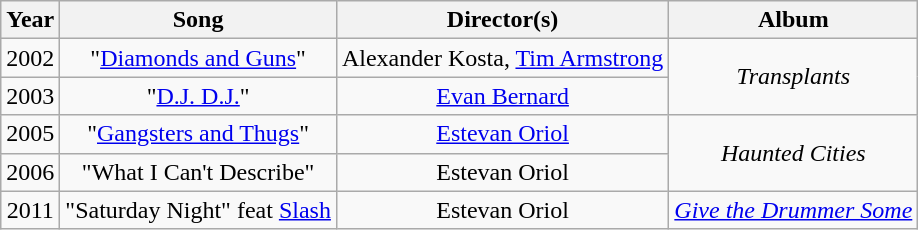<table class="wikitable" style="text-align:center">
<tr>
<th>Year</th>
<th>Song</th>
<th>Director(s)</th>
<th>Album</th>
</tr>
<tr>
<td>2002</td>
<td>"<a href='#'>Diamonds and Guns</a>"</td>
<td>Alexander Kosta, <a href='#'>Tim Armstrong</a></td>
<td rowspan="2"><em>Transplants</em></td>
</tr>
<tr>
<td>2003</td>
<td>"<a href='#'>D.J. D.J.</a>"</td>
<td><a href='#'>Evan Bernard</a></td>
</tr>
<tr>
<td>2005</td>
<td>"<a href='#'>Gangsters and Thugs</a>"</td>
<td><a href='#'>Estevan Oriol</a></td>
<td rowspan="2"><em>Haunted Cities</em></td>
</tr>
<tr>
<td>2006</td>
<td>"What I Can't Describe"</td>
<td>Estevan Oriol</td>
</tr>
<tr>
<td>2011</td>
<td>"Saturday Night" feat <a href='#'>Slash</a></td>
<td>Estevan Oriol</td>
<td><em><a href='#'>Give the Drummer Some</a></em></td>
</tr>
</table>
